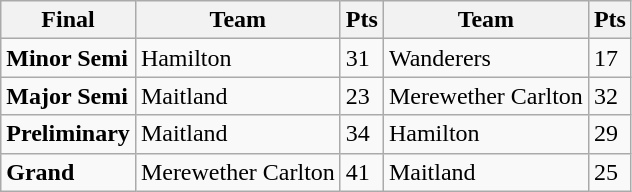<table class="wikitable">
<tr>
<th>Final</th>
<th>Team</th>
<th>Pts</th>
<th>Team</th>
<th>Pts</th>
</tr>
<tr>
<td><strong>Minor Semi</strong></td>
<td>Hamilton</td>
<td>31</td>
<td>Wanderers</td>
<td>17</td>
</tr>
<tr>
<td><strong>Major Semi</strong></td>
<td>Maitland</td>
<td>23</td>
<td>Merewether Carlton</td>
<td>32</td>
</tr>
<tr>
<td><strong>Preliminary</strong></td>
<td>Maitland</td>
<td>34</td>
<td>Hamilton</td>
<td>29</td>
</tr>
<tr>
<td><strong>Grand</strong></td>
<td>Merewether Carlton</td>
<td>41</td>
<td>Maitland</td>
<td>25</td>
</tr>
</table>
